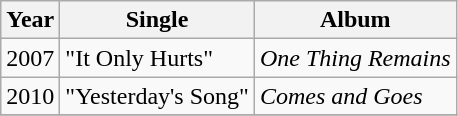<table class="wikitable" style="text-align:center;">
<tr>
<th>Year</th>
<th>Single</th>
<th>Album</th>
</tr>
<tr>
<td>2007</td>
<td align="left">"It Only Hurts"</td>
<td align="left"><em>One Thing Remains</em></td>
</tr>
<tr>
<td>2010</td>
<td align="left">"Yesterday's Song"</td>
<td align="left"><em>Comes and Goes</em></td>
</tr>
<tr>
</tr>
</table>
